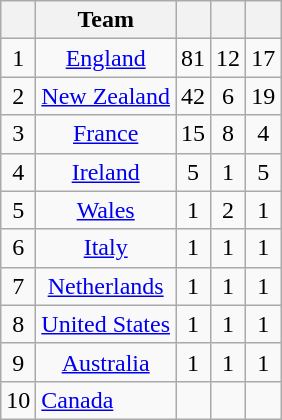<table class="wikitable sortable">
<tr>
<th></th>
<th style="text-align: center;">Team</th>
<th style="text-align: center;"></th>
<th style="text-align: center;"></th>
<th style="text-align: center;"></th>
</tr>
<tr>
<td style="text-align: center;">1</td>
<td style="text-align: center;"><a href='#'>England</a></td>
<td style="text-align: center;">81</td>
<td style="text-align: center;">12</td>
<td style="text-align: center;">17</td>
</tr>
<tr>
<td style="text-align: center;">2</td>
<td style="text-align: center;"><a href='#'>New Zealand</a></td>
<td style="text-align: center;">42</td>
<td style="text-align: center;">6</td>
<td style="text-align: center;">19</td>
</tr>
<tr>
<td style="text-align: center;">3</td>
<td style="text-align: center;"><a href='#'>France</a></td>
<td style="text-align: center;">15</td>
<td style="text-align: center;">8</td>
<td style="text-align: center;">4</td>
</tr>
<tr>
<td style="text-align: center;">4</td>
<td style="text-align: center;"><a href='#'>Ireland</a></td>
<td style="text-align: center;">5</td>
<td style="text-align: center;">1</td>
<td style="text-align: center;">5</td>
</tr>
<tr>
<td style="text-align: center;">5</td>
<td style="text-align: center;"><a href='#'>Wales</a></td>
<td style="text-align: center;">1</td>
<td style="text-align: center;">2</td>
<td style="text-align: center;">1</td>
</tr>
<tr>
<td style="text-align: center;">6</td>
<td style="text-align: center;"><a href='#'>Italy</a></td>
<td style="text-align: center;">1</td>
<td style="text-align: center;">1</td>
<td style="text-align: center;">1</td>
</tr>
<tr>
<td style="text-align: center;">7</td>
<td style="text-align: center;"><a href='#'>Netherlands</a></td>
<td style="text-align: center;">1</td>
<td style="text-align: center;">1</td>
<td style="text-align: center;">1</td>
</tr>
<tr>
<td style="text-align: center;">8</td>
<td style="text-align: center;"><a href='#'>United States</a></td>
<td style="text-align: center;">1</td>
<td style="text-align: center;">1</td>
<td style="text-align: center;">1</td>
</tr>
<tr>
<td style="text-align: center;">9</td>
<td style="text-align: center;"><a href='#'>Australia</a></td>
<td style="text-align: center;">1</td>
<td style="text-align: center;">1</td>
<td style="text-align: center;">1</td>
</tr>
<tr>
<td>10</td>
<td><a href='#'>Canada</a></td>
<td></td>
<td></td>
<td></td>
</tr>
</table>
